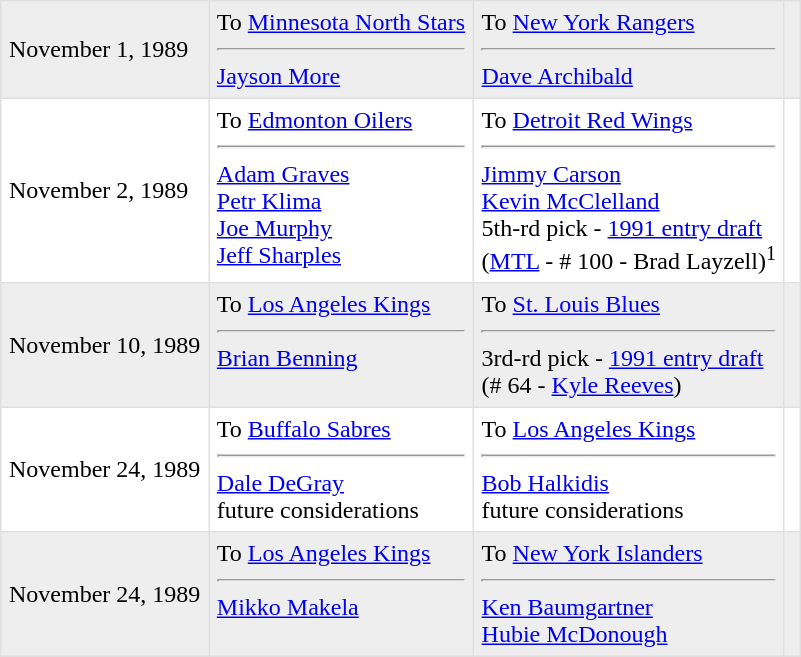<table border=1 style="border-collapse:collapse" bordercolor="#DFDFDF"  cellpadding="5">
<tr bgcolor="#eeeeee">
<td>November 1, 1989</td>
<td valign="top">To <a href='#'>Minnesota North Stars</a><hr><a href='#'>Jayson More</a></td>
<td valign="top">To <a href='#'>New York Rangers</a><hr><a href='#'>Dave Archibald</a></td>
<td></td>
</tr>
<tr>
<td>November 2, 1989</td>
<td valign="top">To <a href='#'>Edmonton Oilers</a><hr><a href='#'>Adam Graves</a><br><a href='#'>Petr Klima</a><br><a href='#'>Joe Murphy</a><br><a href='#'>Jeff Sharples</a></td>
<td valign="top">To <a href='#'>Detroit Red Wings</a><hr><a href='#'>Jimmy Carson</a><br><a href='#'>Kevin McClelland</a><br>5th-rd pick - <a href='#'>1991 entry draft</a><br>(<a href='#'>MTL</a> - # 100 - Brad Layzell)<sup>1</sup></td>
<td></td>
</tr>
<tr bgcolor="#eeeeee">
<td>November 10, 1989</td>
<td valign="top">To <a href='#'>Los Angeles Kings</a><hr><a href='#'>Brian Benning</a></td>
<td valign="top">To <a href='#'>St. Louis Blues</a><hr>3rd-rd pick - <a href='#'>1991 entry draft</a><br>(# 64 - <a href='#'>Kyle Reeves</a>)</td>
<td></td>
</tr>
<tr>
<td>November 24, 1989</td>
<td valign="top">To <a href='#'>Buffalo Sabres</a><hr><a href='#'>Dale DeGray</a><br>future considerations</td>
<td valign="top">To <a href='#'>Los Angeles Kings</a><hr><a href='#'>Bob Halkidis</a><br>future considerations</td>
<td></td>
</tr>
<tr bgcolor="#eeeeee">
<td>November 24, 1989</td>
<td valign="top">To <a href='#'>Los Angeles Kings</a><hr><a href='#'>Mikko Makela</a></td>
<td valign="top">To <a href='#'>New York Islanders</a><hr><a href='#'>Ken Baumgartner</a><br><a href='#'>Hubie McDonough</a></td>
<td></td>
</tr>
</table>
